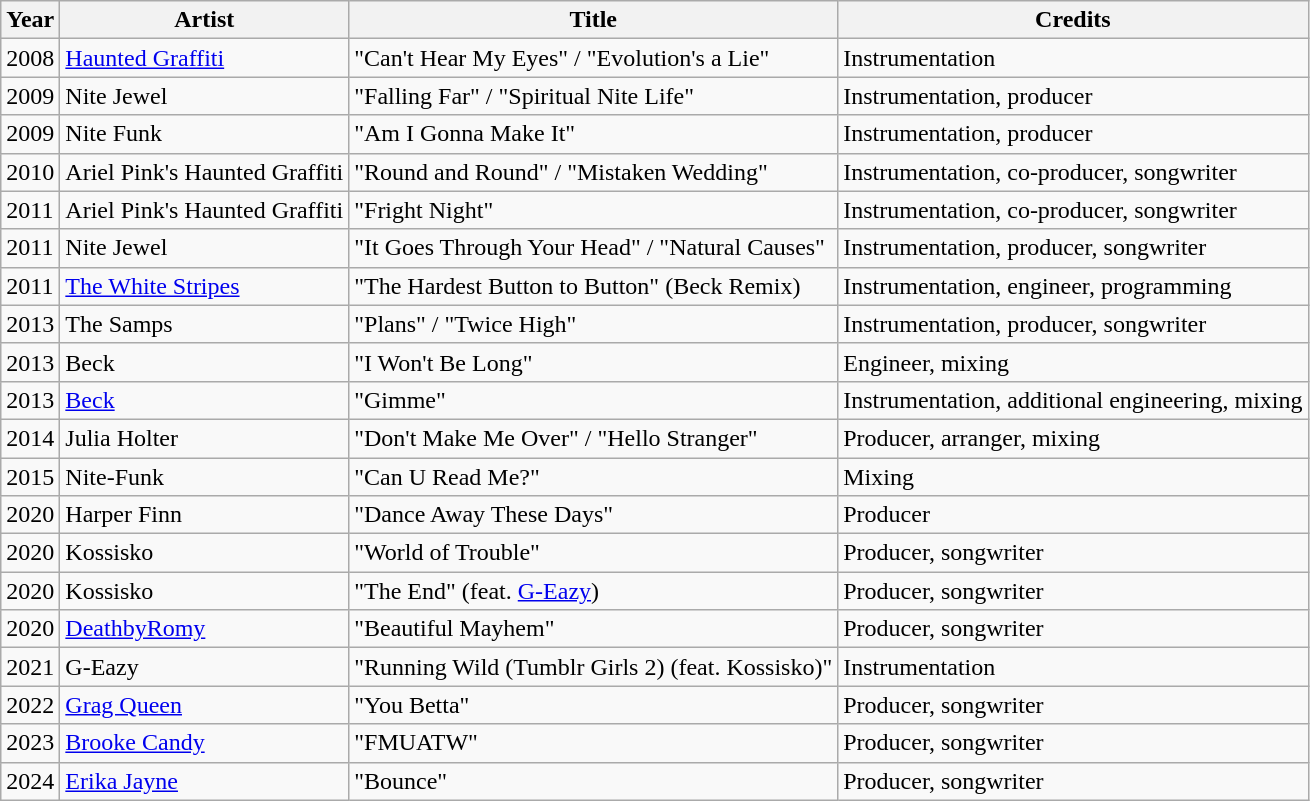<table class="wikitable">
<tr>
<th>Year</th>
<th>Artist</th>
<th>Title</th>
<th>Credits</th>
</tr>
<tr>
<td>2008</td>
<td><a href='#'>Haunted Graffiti</a></td>
<td>"Can't Hear My Eyes" / "Evolution's a Lie"</td>
<td>Instrumentation</td>
</tr>
<tr>
<td>2009</td>
<td>Nite Jewel</td>
<td>"Falling Far" / "Spiritual Nite Life"</td>
<td>Instrumentation, producer</td>
</tr>
<tr>
<td>2009</td>
<td>Nite Funk</td>
<td>"Am I Gonna Make It"</td>
<td>Instrumentation, producer</td>
</tr>
<tr>
<td>2010</td>
<td>Ariel Pink's Haunted Graffiti</td>
<td>"Round and Round" / "Mistaken Wedding"</td>
<td>Instrumentation, co-producer, songwriter</td>
</tr>
<tr>
<td>2011</td>
<td>Ariel Pink's Haunted Graffiti</td>
<td>"Fright Night"</td>
<td>Instrumentation, co-producer, songwriter</td>
</tr>
<tr>
<td>2011</td>
<td>Nite Jewel</td>
<td>"It Goes Through Your Head" / "Natural Causes"</td>
<td>Instrumentation, producer, songwriter</td>
</tr>
<tr>
<td>2011</td>
<td><a href='#'>The White Stripes</a></td>
<td>"The Hardest Button to Button" (Beck Remix)</td>
<td>Instrumentation, engineer, programming</td>
</tr>
<tr>
<td>2013</td>
<td>The Samps</td>
<td>"Plans" / "Twice High"</td>
<td>Instrumentation, producer, songwriter</td>
</tr>
<tr>
<td>2013</td>
<td>Beck</td>
<td>"I Won't Be Long"</td>
<td>Engineer, mixing</td>
</tr>
<tr>
<td>2013</td>
<td><a href='#'>Beck</a></td>
<td>"Gimme"</td>
<td>Instrumentation, additional engineering, mixing</td>
</tr>
<tr>
<td>2014</td>
<td>Julia Holter</td>
<td>"Don't Make Me Over" / "Hello Stranger"</td>
<td>Producer, arranger, mixing</td>
</tr>
<tr>
<td>2015</td>
<td>Nite-Funk</td>
<td>"Can U Read Me?"</td>
<td>Mixing</td>
</tr>
<tr>
<td>2020</td>
<td>Harper Finn</td>
<td>"Dance Away These Days"</td>
<td>Producer</td>
</tr>
<tr>
<td>2020</td>
<td>Kossisko</td>
<td>"World of Trouble"</td>
<td>Producer, songwriter</td>
</tr>
<tr>
<td>2020</td>
<td>Kossisko</td>
<td>"The End" (feat. <a href='#'>G-Eazy</a>)</td>
<td>Producer, songwriter</td>
</tr>
<tr>
<td>2020</td>
<td><a href='#'>DeathbyRomy</a></td>
<td>"Beautiful Mayhem"</td>
<td>Producer, songwriter</td>
</tr>
<tr>
<td>2021</td>
<td>G-Eazy</td>
<td>"Running Wild (Tumblr Girls 2) (feat. Kossisko)"</td>
<td>Instrumentation</td>
</tr>
<tr>
<td>2022</td>
<td><a href='#'>Grag Queen</a></td>
<td>"You Betta"</td>
<td>Producer, songwriter</td>
</tr>
<tr>
<td>2023</td>
<td><a href='#'>Brooke Candy</a></td>
<td>"FMUATW"</td>
<td>Producer, songwriter</td>
</tr>
<tr>
<td>2024</td>
<td><a href='#'>Erika Jayne</a></td>
<td>"Bounce"</td>
<td>Producer, songwriter</td>
</tr>
</table>
